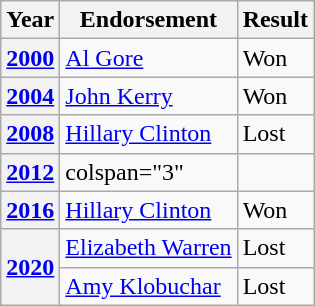<table class="wikitable sortable">
<tr>
<th scope=col>Year</th>
<th scope=col>Endorsement</th>
<th scope=col>Result</th>
</tr>
<tr>
<th scope=row><a href='#'>2000</a></th>
<td data-sort-value="Gore, Al"><a href='#'>Al Gore</a></td>
<td>Won</td>
</tr>
<tr>
<th scope=row><a href='#'>2004</a></th>
<td data-sort-value="Kerry, John"><a href='#'>John Kerry</a></td>
<td>Won</td>
</tr>
<tr>
<th scope=row><a href='#'>2008</a></th>
<td data-sort-value="Clinton, Hillary"><a href='#'>Hillary Clinton</a></td>
<td>Lost</td>
</tr>
<tr>
<th scope=row><a href='#'>2012</a></th>
<td>colspan="3" </td>
</tr>
<tr>
<th scope=row><a href='#'>2016</a></th>
<td data-sort-value="Clinton, Hillary"><a href='#'>Hillary Clinton</a></td>
<td>Won</td>
</tr>
<tr>
<th scope=row rowspan="2"><a href='#'>2020</a></th>
<td data-sort-value="Warren, Elizabeth"><a href='#'>Elizabeth Warren</a></td>
<td>Lost</td>
</tr>
<tr>
<td data-sort-value="Klobuchar, Amy"><a href='#'>Amy Klobuchar</a></td>
<td>Lost</td>
</tr>
</table>
